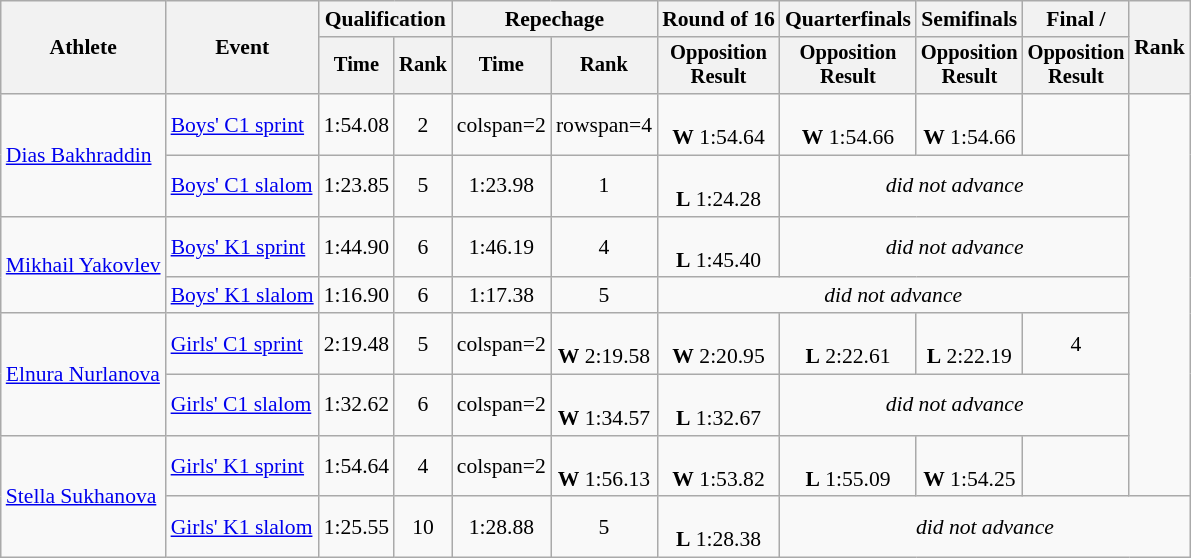<table class="wikitable" style="font-size:90%">
<tr>
<th rowspan=2>Athlete</th>
<th rowspan=2>Event</th>
<th colspan=2>Qualification</th>
<th colspan=2>Repechage</th>
<th>Round of 16</th>
<th>Quarterfinals</th>
<th>Semifinals</th>
<th>Final / </th>
<th rowspan=2>Rank</th>
</tr>
<tr style="font-size:95%">
<th>Time</th>
<th>Rank</th>
<th>Time</th>
<th>Rank</th>
<th>Opposition <br>Result</th>
<th>Opposition <br>Result</th>
<th>Opposition <br>Result</th>
<th>Opposition <br>Result</th>
</tr>
<tr align="center">
<td align="left" rowspan=2><a href='#'>Dias Bakhraddin</a></td>
<td align="left"><a href='#'>Boys' C1 sprint</a></td>
<td>1:54.08</td>
<td>2</td>
<td>colspan=2 </td>
<td>rowspan=4 </td>
<td><br><strong>W</strong> 1:54.64</td>
<td><br><strong>W</strong> 1:54.66</td>
<td><br><strong>W</strong> 1:54.66</td>
<td></td>
</tr>
<tr align="center">
<td align="left"><a href='#'>Boys' C1 slalom</a></td>
<td>1:23.85</td>
<td>5</td>
<td>1:23.98</td>
<td>1</td>
<td><br><strong>L</strong> 1:24.28</td>
<td colspan=3><em>did not advance</em></td>
</tr>
<tr align="center">
<td align="left" rowspan=2><a href='#'>Mikhail Yakovlev</a></td>
<td align="left"><a href='#'>Boys' K1 sprint</a></td>
<td>1:44.90</td>
<td>6</td>
<td>1:46.19</td>
<td>4</td>
<td><br><strong>L</strong> 1:45.40</td>
<td colspan=3><em>did not advance</em></td>
</tr>
<tr align="center">
<td align="left"><a href='#'>Boys' K1 slalom</a></td>
<td>1:16.90</td>
<td>6</td>
<td>1:17.38</td>
<td>5</td>
<td colspan=4><em>did not advance</em></td>
</tr>
<tr align="center">
<td align="left" rowspan=2><a href='#'>Elnura Nurlanova</a></td>
<td align="left"><a href='#'>Girls' C1 sprint</a></td>
<td>2:19.48</td>
<td>5</td>
<td>colspan=2 </td>
<td><br><strong>W</strong> 2:19.58</td>
<td><br><strong>W</strong> 2:20.95</td>
<td><br><strong>L</strong> 2:22.61</td>
<td><br><strong>L</strong> 2:22.19</td>
<td>4</td>
</tr>
<tr align="center">
<td align="left"><a href='#'>Girls' C1 slalom</a></td>
<td>1:32.62</td>
<td>6</td>
<td>colspan=2 </td>
<td><br><strong>W</strong> 1:34.57</td>
<td><br><strong>L</strong> 1:32.67</td>
<td colspan=3><em>did not advance</em></td>
</tr>
<tr align="center">
<td align="left" rowspan=2><a href='#'>Stella Sukhanova</a></td>
<td align="left"><a href='#'>Girls' K1 sprint</a></td>
<td>1:54.64</td>
<td>4</td>
<td>colspan=2 </td>
<td><br><strong>W</strong> 1:56.13</td>
<td><br><strong>W</strong> 1:53.82</td>
<td><br><strong>L</strong> 1:55.09</td>
<td><br><strong>W</strong> 1:54.25</td>
<td></td>
</tr>
<tr align="center">
<td align="left"><a href='#'>Girls' K1 slalom</a></td>
<td>1:25.55</td>
<td>10</td>
<td>1:28.88</td>
<td>5</td>
<td><br><strong>L</strong> 1:28.38</td>
<td colspan=4><em>did not advance</em></td>
</tr>
</table>
